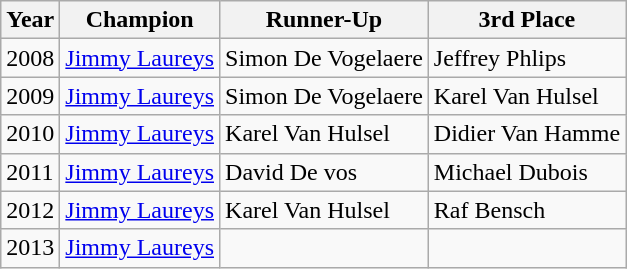<table class="wikitable">
<tr>
<th>Year</th>
<th>Champion</th>
<th>Runner-Up</th>
<th>3rd Place</th>
</tr>
<tr>
<td>2008</td>
<td> <a href='#'>Jimmy Laureys</a></td>
<td> Simon De Vogelaere</td>
<td> Jeffrey Phlips</td>
</tr>
<tr>
<td>2009</td>
<td> <a href='#'>Jimmy Laureys</a></td>
<td> Simon De Vogelaere</td>
<td> Karel Van Hulsel</td>
</tr>
<tr>
<td>2010</td>
<td> <a href='#'>Jimmy Laureys</a></td>
<td> Karel Van Hulsel</td>
<td> Didier Van Hamme</td>
</tr>
<tr>
<td>2011</td>
<td> <a href='#'>Jimmy Laureys</a></td>
<td> David De vos</td>
<td> Michael Dubois</td>
</tr>
<tr>
<td>2012</td>
<td> <a href='#'>Jimmy Laureys</a></td>
<td> Karel Van Hulsel</td>
<td> Raf Bensch</td>
</tr>
<tr>
<td>2013</td>
<td> <a href='#'>Jimmy Laureys</a></td>
<td></td>
<td></td>
</tr>
</table>
